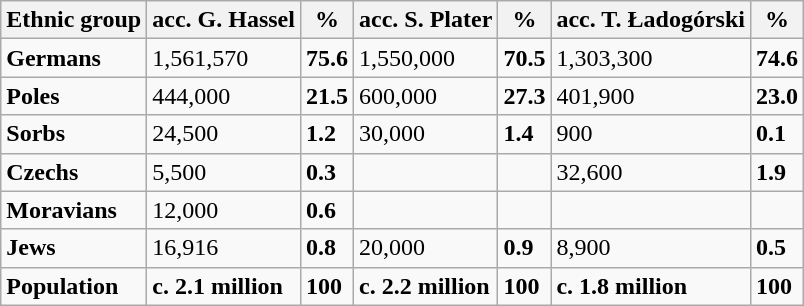<table class="wikitable">
<tr>
<th>Ethnic group</th>
<th>acc. G. Hassel</th>
<th><strong>%</strong></th>
<th>acc. S. Plater</th>
<th><strong>%</strong></th>
<th>acc. T. Ładogórski</th>
<th><strong>%</strong></th>
</tr>
<tr>
<td><strong>Germans</strong></td>
<td>1,561,570</td>
<td><strong>75.6</strong></td>
<td>1,550,000</td>
<td><strong>70.5</strong></td>
<td>1,303,300</td>
<td><strong>74.6</strong></td>
</tr>
<tr>
<td><strong>Poles</strong></td>
<td>444,000</td>
<td><strong>21.5</strong></td>
<td>600,000</td>
<td><strong>27.3</strong></td>
<td>401,900</td>
<td><strong>23.0</strong></td>
</tr>
<tr>
<td><strong>Sorbs</strong></td>
<td>24,500</td>
<td><strong>1.2</strong></td>
<td>30,000</td>
<td><strong>1.4</strong></td>
<td>900</td>
<td><strong>0.1</strong></td>
</tr>
<tr>
<td><strong>Czechs</strong></td>
<td>5,500</td>
<td><strong>0.3</strong></td>
<td></td>
<td></td>
<td>32,600</td>
<td><strong>1.9</strong></td>
</tr>
<tr>
<td><strong>Moravians</strong></td>
<td>12,000</td>
<td><strong>0.6</strong></td>
<td></td>
<td></td>
<td></td>
<td></td>
</tr>
<tr>
<td><strong>Jews</strong></td>
<td>16,916</td>
<td><strong>0.8</strong></td>
<td>20,000</td>
<td><strong>0.9</strong></td>
<td>8,900</td>
<td><strong>0.5</strong></td>
</tr>
<tr>
<td><strong>Population</strong></td>
<td><strong>c. 2.1 million</strong></td>
<td><strong>100</strong></td>
<td><strong>c. 2.2 million</strong></td>
<td><strong>100</strong></td>
<td><strong>c. 1.8 million</strong></td>
<td><strong>100</strong></td>
</tr>
</table>
